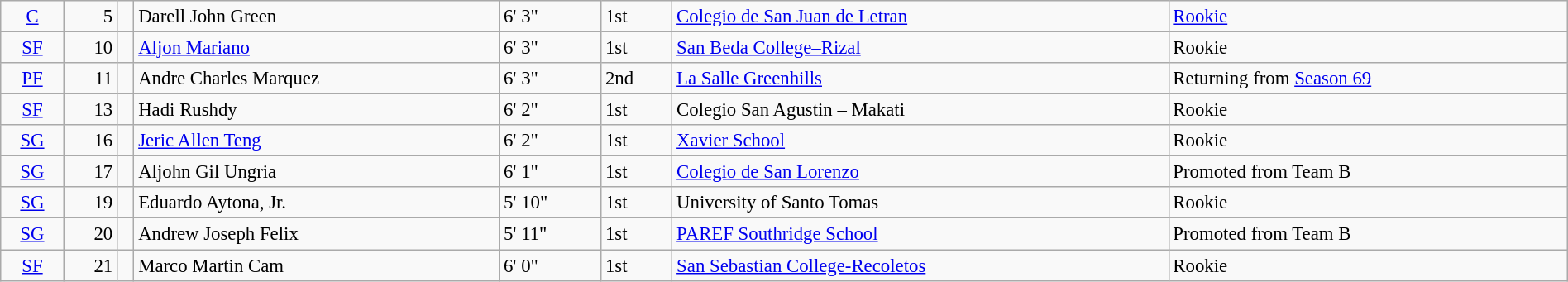<table class=wikitable width=100% style=font-size:95%>
<tr>
<td align=center><a href='#'>C</a></td>
<td align=right>5</td>
<td></td>
<td>Darell John Green</td>
<td>6' 3"</td>
<td>1st</td>
<td><a href='#'>Colegio de San Juan de Letran</a></td>
<td><a href='#'>Rookie</a></td>
</tr>
<tr>
<td align=center><a href='#'>SF</a></td>
<td align=right>10</td>
<td></td>
<td><a href='#'>Aljon Mariano</a></td>
<td>6' 3"</td>
<td>1st</td>
<td><a href='#'>San Beda College–Rizal</a></td>
<td>Rookie</td>
</tr>
<tr>
<td align=center><a href='#'>PF</a></td>
<td align=right>11</td>
<td></td>
<td>Andre Charles Marquez</td>
<td>6' 3"</td>
<td>2nd</td>
<td><a href='#'>La Salle Greenhills</a></td>
<td>Returning from <a href='#'>Season 69</a></td>
</tr>
<tr>
<td align=center><a href='#'>SF</a></td>
<td align=right>13</td>
<td></td>
<td>Hadi Rushdy</td>
<td>6' 2"</td>
<td>1st</td>
<td>Colegio San Agustin – Makati</td>
<td>Rookie</td>
</tr>
<tr>
<td align=center><a href='#'>SG</a></td>
<td align=right>16</td>
<td></td>
<td><a href='#'>Jeric Allen Teng</a></td>
<td>6' 2"</td>
<td>1st</td>
<td><a href='#'>Xavier School</a></td>
<td>Rookie</td>
</tr>
<tr>
<td align=center><a href='#'>SG</a></td>
<td align=right>17</td>
<td></td>
<td>Aljohn Gil Ungria</td>
<td>6' 1"</td>
<td>1st</td>
<td><a href='#'>Colegio de San Lorenzo</a></td>
<td>Promoted from Team B</td>
</tr>
<tr>
<td align=center><a href='#'>SG</a></td>
<td align=right>19</td>
<td></td>
<td>Eduardo Aytona, Jr.</td>
<td>5' 10"</td>
<td>1st</td>
<td>University of Santo Tomas</td>
<td>Rookie</td>
</tr>
<tr>
<td align=center><a href='#'>SG</a></td>
<td align=right>20</td>
<td></td>
<td>Andrew Joseph Felix</td>
<td>5' 11"</td>
<td>1st</td>
<td><a href='#'>PAREF Southridge School</a></td>
<td>Promoted from Team B</td>
</tr>
<tr>
<td align=center><a href='#'>SF</a></td>
<td align=right>21</td>
<td></td>
<td>Marco Martin Cam</td>
<td>6' 0"</td>
<td>1st</td>
<td><a href='#'>San Sebastian College-Recoletos</a></td>
<td>Rookie</td>
</tr>
</table>
